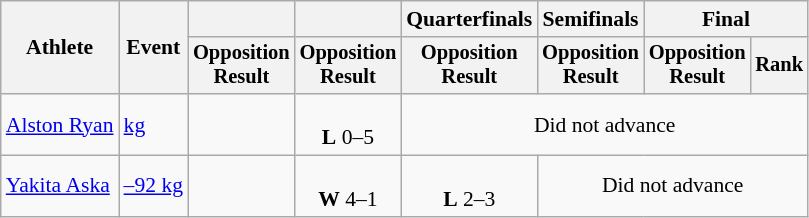<table class=wikitable style=font-size:90%;text-align:center>
<tr>
<th rowspan=2>Athlete</th>
<th rowspan=2>Event</th>
<th></th>
<th></th>
<th>Quarterfinals</th>
<th>Semifinals</th>
<th colspan=2>Final</th>
</tr>
<tr style=font-size:95%>
<th>Opposition<br>Result</th>
<th>Opposition<br>Result</th>
<th>Opposition<br>Result</th>
<th>Opposition<br>Result</th>
<th>Opposition<br>Result</th>
<th>Rank</th>
</tr>
<tr>
<td align=left><a href='#'>Alston Ryan</a></td>
<td align=left><a href='#'> kg</a></td>
<td></td>
<td><br><strong>L</strong> 0–5</td>
<td colspan=4>Did not advance</td>
</tr>
<tr>
<td align=left><a href='#'>Yakita Aska</a></td>
<td align=left><a href='#'>–92 kg</a></td>
<td></td>
<td><br><strong>W</strong> 4–1</td>
<td><br><strong>L</strong> 2–3</td>
<td colspan=3>Did not advance</td>
</tr>
</table>
